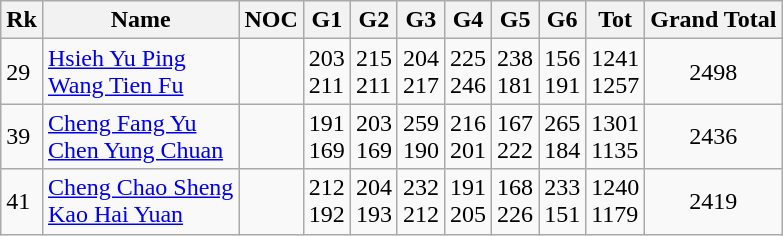<table class="wikitable">
<tr>
<th rowwidth=2>Rk</th>
<th>Name</th>
<th row width=2>NOC</th>
<th>G1</th>
<th>G2</th>
<th>G3</th>
<th>G4</th>
<th>G5</th>
<th>G6</th>
<th>Tot</th>
<th align="center">Grand Total</th>
</tr>
<tr>
<td>29</td>
<td><a href='#'>Hsieh Yu Ping</a> <br> <a href='#'>Wang Tien Fu</a></td>
<td></td>
<td>203 <br> 211</td>
<td>215 <br> 211</td>
<td>204 <br> 217</td>
<td>225 <br> 246</td>
<td>238 <br> 181</td>
<td>156 <br> 191</td>
<td>1241 <br> 1257</td>
<td align="center">2498</td>
</tr>
<tr>
<td>39</td>
<td><a href='#'>Cheng Fang Yu</a> <br> <a href='#'>Chen Yung Chuan</a></td>
<td></td>
<td>191 <br> 169</td>
<td>203 <br> 169</td>
<td>259 <br> 190</td>
<td>216 <br> 201</td>
<td>167<br> 222</td>
<td>265 <br> 184</td>
<td>1301 <br> 1135</td>
<td align="center">2436</td>
</tr>
<tr>
<td>41</td>
<td><a href='#'>Cheng Chao Sheng</a> <br> <a href='#'>Kao Hai Yuan</a></td>
<td></td>
<td>212 <br> 192</td>
<td>204 <br> 193</td>
<td>232<br> 212</td>
<td>191 <br> 205</td>
<td>168<br> 226</td>
<td>233<br> 151</td>
<td>1240<br> 1179</td>
<td align="center">2419</td>
</tr>
</table>
